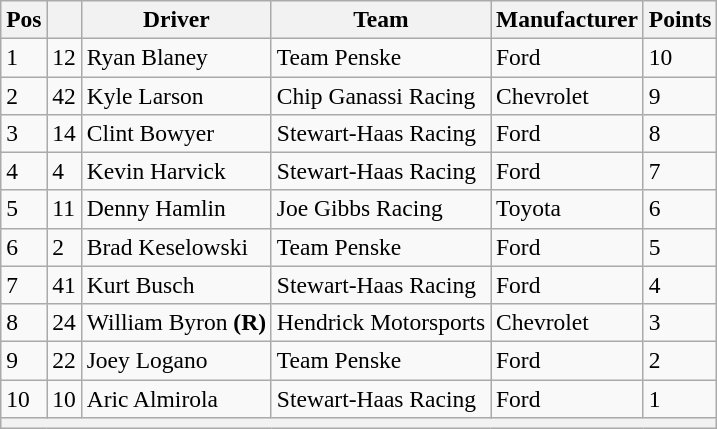<table class="wikitable" style="font-size:98%">
<tr>
<th>Pos</th>
<th></th>
<th>Driver</th>
<th>Team</th>
<th>Manufacturer</th>
<th>Points</th>
</tr>
<tr>
<td>1</td>
<td>12</td>
<td>Ryan Blaney</td>
<td>Team Penske</td>
<td>Ford</td>
<td>10</td>
</tr>
<tr>
<td>2</td>
<td>42</td>
<td>Kyle Larson</td>
<td>Chip Ganassi Racing</td>
<td>Chevrolet</td>
<td>9</td>
</tr>
<tr>
<td>3</td>
<td>14</td>
<td>Clint Bowyer</td>
<td>Stewart-Haas Racing</td>
<td>Ford</td>
<td>8</td>
</tr>
<tr>
<td>4</td>
<td>4</td>
<td>Kevin Harvick</td>
<td>Stewart-Haas Racing</td>
<td>Ford</td>
<td>7</td>
</tr>
<tr>
<td>5</td>
<td>11</td>
<td>Denny Hamlin</td>
<td>Joe Gibbs Racing</td>
<td>Toyota</td>
<td>6</td>
</tr>
<tr>
<td>6</td>
<td>2</td>
<td>Brad Keselowski</td>
<td>Team Penske</td>
<td>Ford</td>
<td>5</td>
</tr>
<tr>
<td>7</td>
<td>41</td>
<td>Kurt Busch</td>
<td>Stewart-Haas Racing</td>
<td>Ford</td>
<td>4</td>
</tr>
<tr>
<td>8</td>
<td>24</td>
<td>William Byron <strong>(R)</strong></td>
<td>Hendrick Motorsports</td>
<td>Chevrolet</td>
<td>3</td>
</tr>
<tr>
<td>9</td>
<td>22</td>
<td>Joey Logano</td>
<td>Team Penske</td>
<td>Ford</td>
<td>2</td>
</tr>
<tr>
<td>10</td>
<td>10</td>
<td>Aric Almirola</td>
<td>Stewart-Haas Racing</td>
<td>Ford</td>
<td>1</td>
</tr>
<tr>
<th colspan="6"></th>
</tr>
</table>
